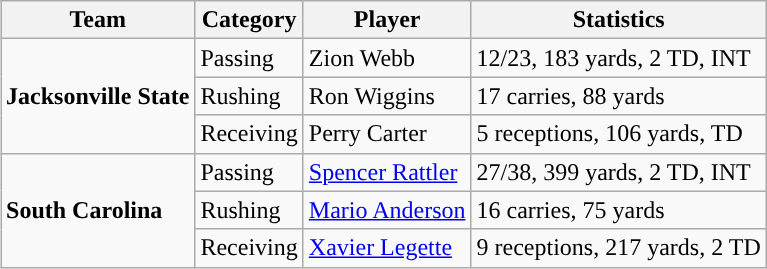<table class="wikitable" style="float: right;">
<tr>
<th>Team</th>
<th>Category</th>
<th>Player</th>
<th>Statistics</th>
</tr>
<tr>
<td rowspan=3><strong>Jacksonville State</strong></td>
<td>Passing</td>
<td>Zion Webb</td>
<td>12/23, 183 yards, 2 TD, INT</td>
</tr>
<tr>
<td>Rushing</td>
<td>Ron Wiggins</td>
<td>17 carries, 88 yards</td>
</tr>
<tr>
<td>Receiving</td>
<td>Perry Carter</td>
<td>5 receptions, 106 yards, TD</td>
</tr>
<tr>
<td rowspan=3><strong>South Carolina</strong></td>
<td>Passing</td>
<td><a href='#'>Spencer Rattler</a></td>
<td>27/38, 399 yards, 2 TD, INT</td>
</tr>
<tr>
<td>Rushing</td>
<td><a href='#'>Mario Anderson</a></td>
<td>16 carries, 75 yards</td>
</tr>
<tr>
<td>Receiving</td>
<td><a href='#'>Xavier Legette</a></td>
<td>9 receptions, 217 yards, 2 TD</td>
</tr>
</table>
